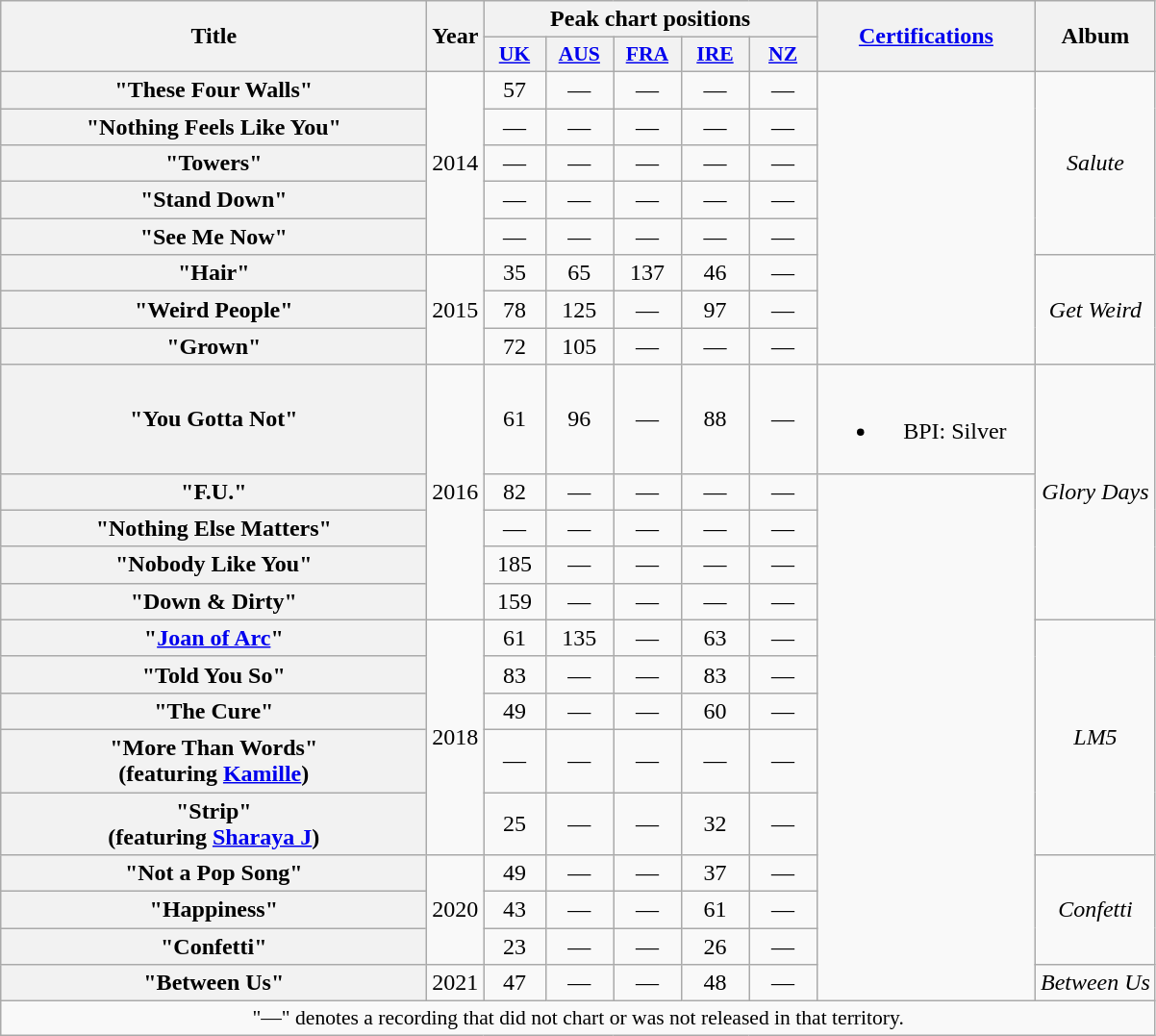<table class="wikitable plainrowheaders" style="text-align:center;">
<tr>
<th scope="col" rowspan="2" style="width:18em;">Title</th>
<th scope="col" rowspan="2" style="width:1em;">Year</th>
<th scope="col" colspan="5">Peak chart positions</th>
<th scope="col" rowspan="2" style="width:9em;"><a href='#'>Certifications</a></th>
<th scope="col" rowspan="2">Album</th>
</tr>
<tr>
<th scope="col" style="width:2.5em;font-size:90%;"><a href='#'>UK</a><br></th>
<th scope="col" style="width:2.8em;font-size:90%;"><a href='#'>AUS</a><br></th>
<th scope="col" style="width:2.8em;font-size:90%;"><a href='#'>FRA</a><br></th>
<th scope="col" style="width:2.8em;font-size:90%;"><a href='#'>IRE</a><br></th>
<th scope="col" style="width:2.8em;font-size:90%;"><a href='#'>NZ</a><br></th>
</tr>
<tr>
<th scope="row">"These Four Walls"</th>
<td rowspan="5">2014</td>
<td>57</td>
<td>—</td>
<td>—</td>
<td>—</td>
<td>—</td>
<td rowspan="8"></td>
<td rowspan="5"><em>Salute</em></td>
</tr>
<tr>
<th scope="row">"Nothing Feels Like You"</th>
<td>—</td>
<td>—</td>
<td>—</td>
<td>—</td>
<td>—</td>
</tr>
<tr>
<th scope="row">"Towers"</th>
<td>—</td>
<td>—</td>
<td>—</td>
<td>—</td>
<td>—</td>
</tr>
<tr>
<th scope="row">"Stand Down"</th>
<td>—</td>
<td>—</td>
<td>—</td>
<td>—</td>
<td>—</td>
</tr>
<tr>
<th scope="row">"See Me Now"</th>
<td>—</td>
<td>—</td>
<td>—</td>
<td>—</td>
<td>—</td>
</tr>
<tr>
<th scope="row">"Hair" </th>
<td rowspan="3">2015</td>
<td>35</td>
<td>65</td>
<td>137</td>
<td>46</td>
<td>—</td>
<td rowspan="3"><em>Get Weird</em></td>
</tr>
<tr>
<th scope="row">"Weird People"</th>
<td>78</td>
<td>125</td>
<td>—</td>
<td>97</td>
<td>—</td>
</tr>
<tr>
<th scope="row">"Grown"</th>
<td>72</td>
<td>105</td>
<td>—</td>
<td>—</td>
<td>—</td>
</tr>
<tr>
<th scope="row">"You Gotta Not"</th>
<td rowspan="5">2016</td>
<td>61</td>
<td>96</td>
<td>—</td>
<td>88</td>
<td>—</td>
<td rowspan="1"><br><ul><li>BPI: Silver</li></ul></td>
<td rowspan="5"><em>Glory Days</em></td>
</tr>
<tr>
<th scope="row">"F.U."</th>
<td>82</td>
<td>—</td>
<td>—</td>
<td>—</td>
<td>—</td>
<td rowspan="13"></td>
</tr>
<tr>
<th scope="row">"Nothing Else Matters"</th>
<td>—</td>
<td>—</td>
<td>—</td>
<td>—</td>
<td>—</td>
</tr>
<tr>
<th scope="row">"Nobody Like You"</th>
<td>185</td>
<td>—</td>
<td>—</td>
<td>—</td>
<td>—</td>
</tr>
<tr>
<th scope="row">"Down & Dirty"</th>
<td>159</td>
<td>—</td>
<td>—</td>
<td>—</td>
<td>—</td>
</tr>
<tr>
<th scope="row">"<a href='#'>Joan of Arc</a>"</th>
<td rowspan="5">2018</td>
<td>61</td>
<td>135</td>
<td>—</td>
<td>63</td>
<td>—</td>
<td rowspan="5"><em>LM5</em></td>
</tr>
<tr>
<th scope="row">"Told You So"</th>
<td>83</td>
<td>—</td>
<td>—</td>
<td>83</td>
<td>—</td>
</tr>
<tr>
<th scope="row">"The Cure"</th>
<td>49</td>
<td>—</td>
<td>—</td>
<td>60</td>
<td>—</td>
</tr>
<tr>
<th scope="row">"More Than Words"<br><span>(featuring <a href='#'>Kamille</a>)</span></th>
<td>—</td>
<td>—</td>
<td>—</td>
<td>—</td>
<td>—</td>
</tr>
<tr>
<th scope="row">"Strip"<br><span>(featuring <a href='#'>Sharaya J</a>)</span></th>
<td>25</td>
<td>—</td>
<td>—</td>
<td>32</td>
<td>—</td>
</tr>
<tr>
<th scope="row">"Not a Pop Song"</th>
<td rowspan="3">2020</td>
<td>49</td>
<td>—</td>
<td>—</td>
<td>37</td>
<td>—</td>
<td rowspan="3"><em>Confetti</em></td>
</tr>
<tr>
<th scope="row">"Happiness"</th>
<td>43</td>
<td>—</td>
<td>—</td>
<td>61</td>
<td>—</td>
</tr>
<tr>
<th scope="row">"Confetti" </th>
<td>23</td>
<td>—</td>
<td>—</td>
<td>26</td>
<td>—</td>
</tr>
<tr>
<th scope="row">"Between Us"</th>
<td>2021</td>
<td>47</td>
<td>—</td>
<td>—</td>
<td>48</td>
<td>—</td>
<td><em>Between Us</em></td>
</tr>
<tr>
<td colspan="16" style="font-size:90%">"—" denotes a recording that did not chart or was not released in that territory.</td>
</tr>
</table>
